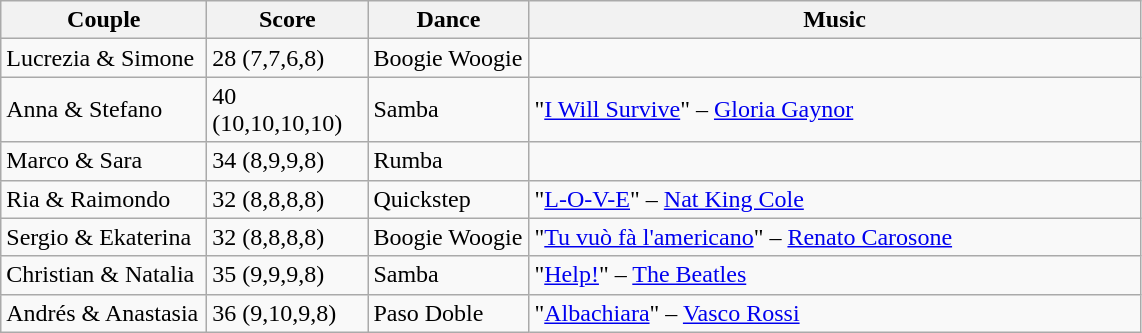<table class="wikitable">
<tr>
<th width="130">Couple</th>
<th width="100">Score</th>
<th width="100">Dance</th>
<th width="400">Music</th>
</tr>
<tr>
<td>Lucrezia & Simone</td>
<td>28 (7,7,6,8)</td>
<td>Boogie Woogie</td>
<td></td>
</tr>
<tr>
<td>Anna & Stefano</td>
<td>40 (10,10,10,10)</td>
<td>Samba</td>
<td>"<a href='#'>I Will Survive</a>" – <a href='#'>Gloria Gaynor</a></td>
</tr>
<tr>
<td>Marco & Sara</td>
<td>34 (8,9,9,8)</td>
<td>Rumba</td>
<td></td>
</tr>
<tr>
<td>Ria & Raimondo</td>
<td>32 (8,8,8,8)</td>
<td>Quickstep</td>
<td>"<a href='#'>L-O-V-E</a>" – <a href='#'>Nat King Cole</a></td>
</tr>
<tr>
<td>Sergio & Ekaterina</td>
<td>32 (8,8,8,8)</td>
<td>Boogie Woogie</td>
<td>"<a href='#'>Tu vuò fà l'americano</a>" – <a href='#'>Renato Carosone</a></td>
</tr>
<tr>
<td>Christian & Natalia</td>
<td>35 (9,9,9,8)</td>
<td>Samba</td>
<td>"<a href='#'>Help!</a>" – <a href='#'>The Beatles</a></td>
</tr>
<tr>
<td>Andrés & Anastasia</td>
<td>36 (9,10,9,8)</td>
<td>Paso Doble</td>
<td>"<a href='#'>Albachiara</a>" – <a href='#'>Vasco Rossi</a></td>
</tr>
</table>
